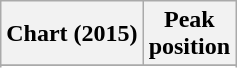<table class="wikitable sortable">
<tr>
<th>Chart (2015)</th>
<th>Peak<br>position</th>
</tr>
<tr>
</tr>
<tr>
</tr>
<tr>
</tr>
<tr>
</tr>
</table>
